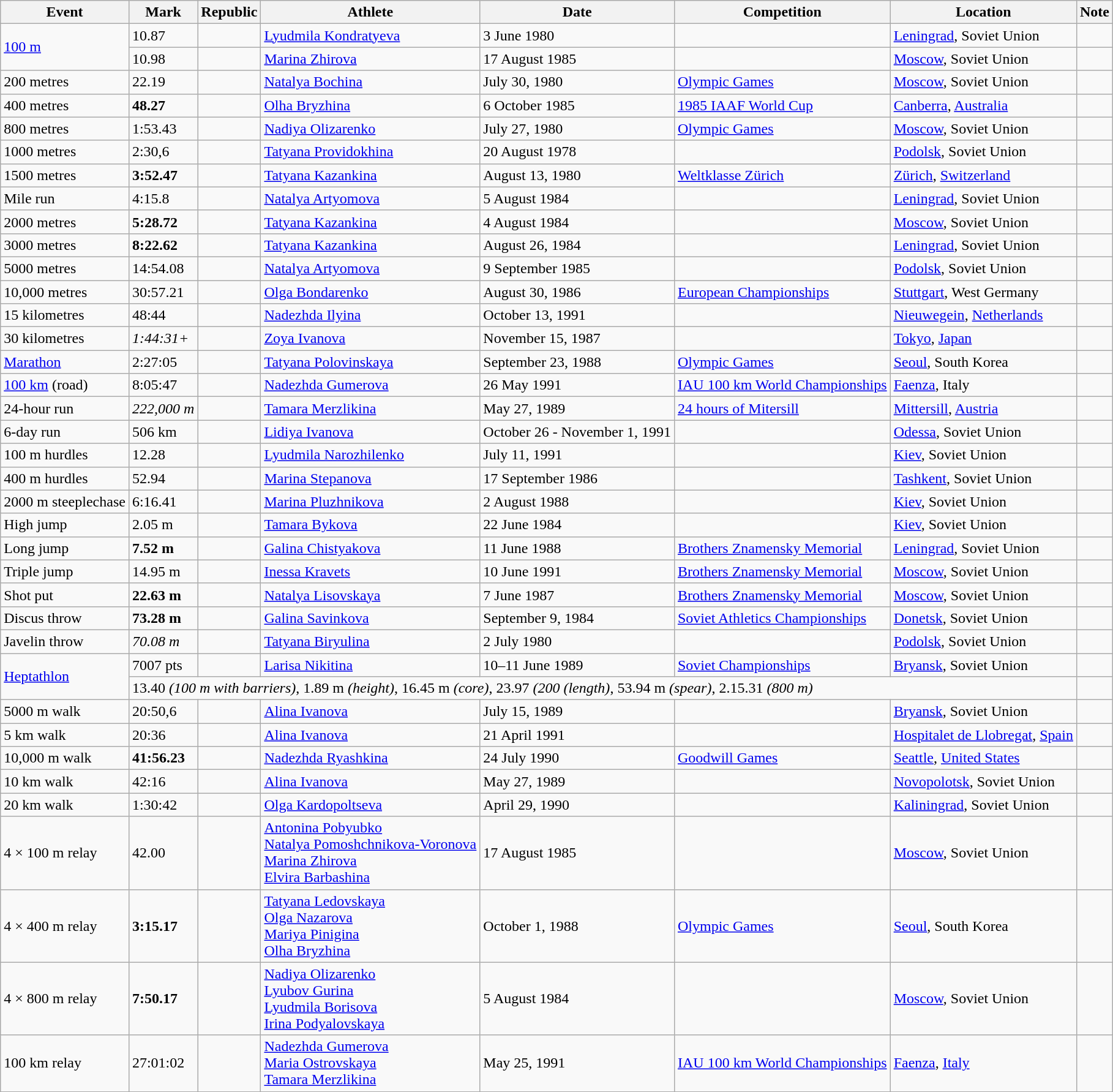<table class = "wikitable">
<tr>
<th>Event</th>
<th>Mark</th>
<th>Republic</th>
<th>Athlete</th>
<th>Date</th>
<th>Competition</th>
<th>Location</th>
<th>Note</th>
</tr>
<tr>
<td rowspan=2><a href='#'>100 m</a></td>
<td>10.87 </td>
<td></td>
<td><a href='#'>Lyudmila Kondratyeva</a></td>
<td>3 June 1980</td>
<td></td>
<td><a href='#'>Leningrad</a>, Soviet Union</td>
<td></td>
</tr>
<tr>
<td>10.98 </td>
<td></td>
<td><a href='#'>Marina Zhirova</a></td>
<td>17 August 1985</td>
<td></td>
<td><a href='#'>Moscow</a>, Soviet Union</td>
<td></td>
</tr>
<tr>
<td>200 metres</td>
<td>22.19 </td>
<td></td>
<td><a href='#'>Natalya Bochina</a></td>
<td>July 30, 1980</td>
<td><a href='#'>Olympic Games</a></td>
<td><a href='#'>Moscow</a>, Soviet Union</td>
<td></td>
</tr>
<tr>
<td>400 metres</td>
<td><strong>48.27</strong></td>
<td></td>
<td><a href='#'>Olha Bryzhina</a></td>
<td>6 October 1985</td>
<td><a href='#'>1985 IAAF World Cup</a></td>
<td><a href='#'>Canberra</a>, <a href='#'>Australia</a></td>
<td></td>
</tr>
<tr>
<td>800 metres</td>
<td>1:53.43</td>
<td></td>
<td><a href='#'>Nadiya Olizarenko</a></td>
<td>July 27, 1980</td>
<td><a href='#'>Olympic Games</a></td>
<td><a href='#'>Moscow</a>, Soviet Union</td>
<td></td>
</tr>
<tr>
<td>1000 metres</td>
<td>2:30,6</td>
<td></td>
<td><a href='#'>Tatyana Providokhina</a></td>
<td>20 August 1978</td>
<td></td>
<td><a href='#'>Podolsk</a>, Soviet Union</td>
<td></td>
</tr>
<tr>
<td>1500 metres</td>
<td><strong>3:52.47</strong> </td>
<td></td>
<td><a href='#'>Tatyana Kazankina</a></td>
<td>August 13, 1980</td>
<td><a href='#'>Weltklasse Zürich</a></td>
<td><a href='#'>Zürich</a>, <a href='#'>Switzerland</a></td>
<td></td>
</tr>
<tr>
<td>Mile run</td>
<td>4:15.8</td>
<td></td>
<td><a href='#'>Natalya Artyomova</a></td>
<td>5 August 1984</td>
<td></td>
<td><a href='#'>Leningrad</a>, Soviet Union</td>
<td></td>
</tr>
<tr>
<td>2000 metres</td>
<td><strong>5:28.72</strong></td>
<td></td>
<td><a href='#'>Tatyana Kazankina</a></td>
<td>4 August 1984</td>
<td></td>
<td><a href='#'>Moscow</a>, Soviet Union</td>
<td></td>
</tr>
<tr>
<td>3000 metres</td>
<td><strong>8:22.62</strong></td>
<td></td>
<td><a href='#'>Tatyana Kazankina</a></td>
<td>August 26, 1984</td>
<td></td>
<td><a href='#'>Leningrad</a>, Soviet Union</td>
<td></td>
</tr>
<tr>
<td>5000 metres</td>
<td>14:54.08</td>
<td></td>
<td><a href='#'>Natalya Artyomova</a></td>
<td>9 September 1985</td>
<td></td>
<td><a href='#'>Podolsk</a>, Soviet Union</td>
<td></td>
</tr>
<tr>
<td>10,000 metres</td>
<td>30:57.21</td>
<td></td>
<td><a href='#'>Olga Bondarenko</a></td>
<td>August 30, 1986</td>
<td><a href='#'>European Championships</a></td>
<td><a href='#'>Stuttgart</a>, West Germany</td>
<td></td>
</tr>
<tr>
<td>15 kilometres</td>
<td>48:44</td>
<td></td>
<td><a href='#'>Nadezhda Ilyina</a></td>
<td>October 13, 1991</td>
<td></td>
<td><a href='#'>Nieuwegein</a>, <a href='#'>Netherlands</a></td>
<td></td>
</tr>
<tr>
<td>30 kilometres</td>
<td><em> 1:44:31+ </em></td>
<td></td>
<td><a href='#'>Zoya Ivanova</a></td>
<td>November 15, 1987</td>
<td></td>
<td><a href='#'>Tokyo</a>, <a href='#'>Japan</a></td>
<td></td>
</tr>
<tr>
<td><a href='#'>Marathon</a></td>
<td>2:27:05</td>
<td></td>
<td><a href='#'>Tatyana Polovinskaya</a></td>
<td>September 23, 1988</td>
<td><a href='#'>Olympic Games</a></td>
<td><a href='#'>Seoul</a>, South Korea</td>
<td></td>
</tr>
<tr>
<td><a href='#'>100 km</a> (road)</td>
<td>8:05:47</td>
<td></td>
<td><a href='#'>Nadezhda Gumerova</a></td>
<td>26 May 1991</td>
<td><a href='#'>IAU 100 km World Championships</a></td>
<td><a href='#'>Faenza</a>, Italy</td>
<td></td>
</tr>
<tr>
<td>24-hour run</td>
<td><em> 222,000 m </em></td>
<td></td>
<td><a href='#'>Tamara Merzlikina</a></td>
<td>May 27, 1989</td>
<td><a href='#'>24 hours of Mitersill</a></td>
<td><a href='#'>Mittersill</a>, <a href='#'>Austria</a></td>
<td></td>
</tr>
<tr>
<td>6-day run</td>
<td>506 km</td>
<td></td>
<td><a href='#'>Lidiya Ivanova</a></td>
<td>October 26 - November 1, 1991</td>
<td></td>
<td><a href='#'>Odessa</a>, Soviet Union</td>
<td></td>
</tr>
<tr>
<td>100 m hurdles</td>
<td>12.28 </td>
<td></td>
<td><a href='#'>Lyudmila Narozhilenko</a></td>
<td>July 11, 1991</td>
<td></td>
<td><a href='#'>Kiev</a>, Soviet Union</td>
<td></td>
</tr>
<tr>
<td>400 m hurdles</td>
<td>52.94</td>
<td></td>
<td><a href='#'>Marina Stepanova</a></td>
<td>17 September 1986</td>
<td></td>
<td><a href='#'>Tashkent</a>, Soviet Union</td>
<td></td>
</tr>
<tr>
<td>2000 m steeplechase</td>
<td>6:16.41</td>
<td></td>
<td><a href='#'>Marina Pluzhnikova</a></td>
<td>2 August 1988</td>
<td></td>
<td><a href='#'>Kiev</a>, Soviet Union</td>
<td></td>
</tr>
<tr>
<td>High jump</td>
<td>2.05 m</td>
<td></td>
<td><a href='#'>Tamara Bykova</a></td>
<td>22 June 1984</td>
<td></td>
<td><a href='#'>Kiev</a>, Soviet Union</td>
<td></td>
</tr>
<tr>
<td>Long jump</td>
<td><strong>7.52 m</strong>  </td>
<td></td>
<td><a href='#'>Galina Chistyakova</a></td>
<td>11 June 1988</td>
<td><a href='#'>Brothers Znamensky Memorial</a></td>
<td><a href='#'>Leningrad</a>, Soviet Union</td>
<td></td>
</tr>
<tr>
<td>Triple jump</td>
<td>14.95 m </td>
<td></td>
<td><a href='#'>Inessa Kravets</a></td>
<td>10 June 1991</td>
<td><a href='#'>Brothers Znamensky Memorial</a></td>
<td><a href='#'>Moscow</a>, Soviet Union</td>
<td></td>
</tr>
<tr>
<td>Shot put</td>
<td><strong>22.63 m</strong> </td>
<td></td>
<td><a href='#'>Natalya Lisovskaya</a></td>
<td>7 June 1987</td>
<td><a href='#'>Brothers Znamensky Memorial</a></td>
<td><a href='#'>Moscow</a>, Soviet Union</td>
<td></td>
</tr>
<tr>
<td>Discus throw</td>
<td><strong>73.28 m</strong></td>
<td></td>
<td><a href='#'>Galina Savinkova</a></td>
<td>September 9, 1984</td>
<td><a href='#'>Soviet Athletics Championships</a></td>
<td><a href='#'>Donetsk</a>, Soviet Union</td>
<td></td>
</tr>
<tr>
<td>Javelin throw</td>
<td><em>70.08 m</em></td>
<td></td>
<td><a href='#'>Tatyana Biryulina</a></td>
<td>2 July 1980</td>
<td></td>
<td><a href='#'>Podolsk</a>, Soviet Union</td>
<td></td>
</tr>
<tr>
<td rowspan=2><a href='#'>Heptathlon</a></td>
<td>7007 pts</td>
<td></td>
<td><a href='#'>Larisa Nikitina</a></td>
<td>10–11 June 1989</td>
<td><a href='#'>Soviet Championships</a></td>
<td><a href='#'>Bryansk</a>, Soviet Union</td>
<td></td>
</tr>
<tr>
<td colspan=6>13.40 <em>(100 m with barriers)</em>, 1.89 m <em>(height)</em>, 16.45 m <em>(core)</em>, 23.97 <em>(200 (length)</em>, 53.94 m <em>(spear)</em>, 2.15.31 <em>(800 m)</em></td>
<td></td>
</tr>
<tr>
<td>5000 m walk</td>
<td>20:50,6</td>
<td></td>
<td><a href='#'>Alina Ivanova</a></td>
<td>July 15, 1989</td>
<td></td>
<td><a href='#'>Bryansk</a>, Soviet Union</td>
<td></td>
</tr>
<tr>
<td>5 km walk</td>
<td>20:36</td>
<td></td>
<td><a href='#'>Alina Ivanova</a></td>
<td>21 April 1991</td>
<td></td>
<td><a href='#'>Hospitalet de Llobregat</a>, <a href='#'>Spain</a></td>
<td></td>
</tr>
<tr>
<td>10,000 m walk</td>
<td><strong>41:56.23</strong> </td>
<td></td>
<td><a href='#'>Nadezhda Ryashkina</a></td>
<td>24 July 1990</td>
<td><a href='#'>Goodwill Games</a></td>
<td><a href='#'>Seattle</a>, <a href='#'>United States</a></td>
<td></td>
</tr>
<tr>
<td>10 km walk</td>
<td>42:16</td>
<td></td>
<td><a href='#'>Alina Ivanova</a></td>
<td>May 27, 1989</td>
<td></td>
<td><a href='#'>Novopolotsk</a>, Soviet Union</td>
<td></td>
</tr>
<tr>
<td>20 km walk</td>
<td>1:30:42</td>
<td></td>
<td><a href='#'>Olga Kardopoltseva</a></td>
<td>April 29, 1990</td>
<td></td>
<td><a href='#'>Kaliningrad</a>, Soviet Union</td>
<td></td>
</tr>
<tr>
<td>4 × 100 m relay</td>
<td>42.00</td>
<td></td>
<td><a href='#'>Antonina Pobyubko</a><br><a href='#'>Natalya Pomoshchnikova-Voronova</a><br><a href='#'>Marina Zhirova</a><br><a href='#'>Elvira Barbashina</a></td>
<td>17 August 1985</td>
<td></td>
<td><a href='#'>Moscow</a>, Soviet Union</td>
<td></td>
</tr>
<tr>
<td>4 × 400 m relay</td>
<td><strong>3:15.17</strong> </td>
<td></td>
<td><a href='#'>Tatyana Ledovskaya</a><br><a href='#'>Olga Nazarova</a><br><a href='#'>Mariya Pinigina</a> <br><a href='#'>Olha Bryzhina</a></td>
<td>October 1, 1988</td>
<td><a href='#'>Olympic Games</a></td>
<td><a href='#'>Seoul</a>, South Korea</td>
<td></td>
</tr>
<tr>
<td>4 × 800 m relay</td>
<td><strong>7:50.17</strong> </td>
<td></td>
<td><a href='#'>Nadiya Olizarenko</a><br><a href='#'>Lyubov Gurina</a><br><a href='#'>Lyudmila Borisova</a><br><a href='#'>Irina Podyalovskaya</a></td>
<td>5 August 1984</td>
<td></td>
<td><a href='#'>Moscow</a>, Soviet Union</td>
<td></td>
</tr>
<tr>
<td>100 km relay</td>
<td>27:01:02</td>
<td></td>
<td><a href='#'>Nadezhda Gumerova</a><br><a href='#'>Maria Ostrovskaya</a><br><a href='#'>Tamara Merzlikina</a></td>
<td>May 25, 1991</td>
<td><a href='#'>IAU 100 km World Championships</a></td>
<td><a href='#'>Faenza</a>, <a href='#'>Italy</a></td>
<td></td>
</tr>
<tr>
</tr>
</table>
